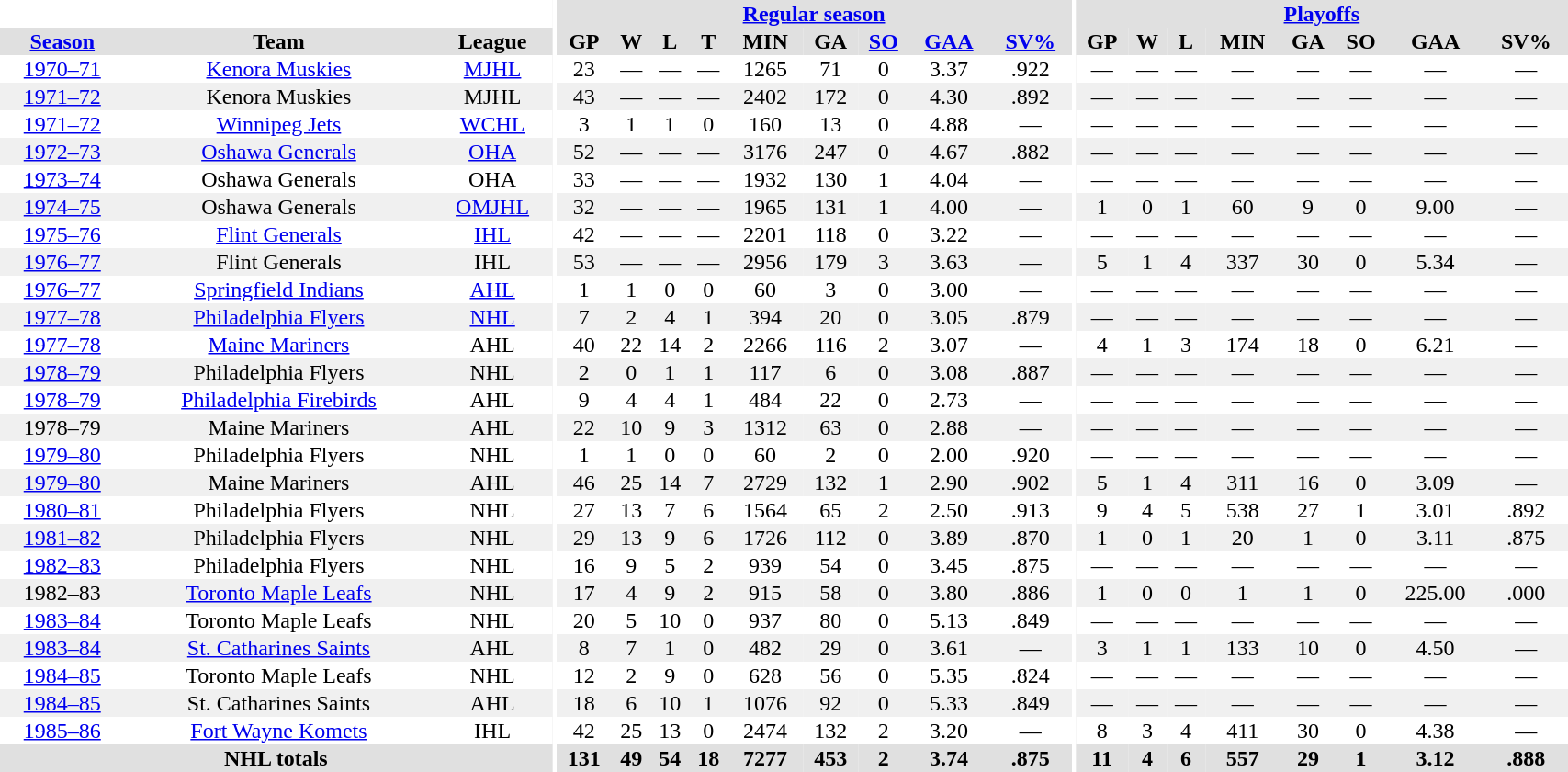<table border="0" cellpadding="1" cellspacing="0" style="width:90%; text-align:center;">
<tr bgcolor="#e0e0e0">
<th colspan="3" bgcolor="#ffffff"></th>
<th rowspan="99" bgcolor="#ffffff"></th>
<th colspan="9" bgcolor="#e0e0e0"><a href='#'>Regular season</a></th>
<th rowspan="99" bgcolor="#ffffff"></th>
<th colspan="8" bgcolor="#e0e0e0"><a href='#'>Playoffs</a></th>
</tr>
<tr bgcolor="#e0e0e0">
<th><a href='#'>Season</a></th>
<th>Team</th>
<th>League</th>
<th>GP</th>
<th>W</th>
<th>L</th>
<th>T</th>
<th>MIN</th>
<th>GA</th>
<th><a href='#'>SO</a></th>
<th><a href='#'>GAA</a></th>
<th><a href='#'>SV%</a></th>
<th>GP</th>
<th>W</th>
<th>L</th>
<th>MIN</th>
<th>GA</th>
<th>SO</th>
<th>GAA</th>
<th>SV%</th>
</tr>
<tr>
<td><a href='#'>1970–71</a></td>
<td><a href='#'>Kenora Muskies</a></td>
<td><a href='#'>MJHL</a></td>
<td>23</td>
<td>—</td>
<td>—</td>
<td>—</td>
<td>1265</td>
<td>71</td>
<td>0</td>
<td>3.37</td>
<td>.922</td>
<td>—</td>
<td>—</td>
<td>—</td>
<td>—</td>
<td>—</td>
<td>—</td>
<td>—</td>
<td>—</td>
</tr>
<tr bgcolor="#f0f0f0">
<td><a href='#'>1971–72</a></td>
<td>Kenora Muskies</td>
<td>MJHL</td>
<td>43</td>
<td>—</td>
<td>—</td>
<td>—</td>
<td>2402</td>
<td>172</td>
<td>0</td>
<td>4.30</td>
<td>.892</td>
<td>—</td>
<td>—</td>
<td>—</td>
<td>—</td>
<td>—</td>
<td>—</td>
<td>—</td>
<td>—</td>
</tr>
<tr>
<td><a href='#'>1971–72</a></td>
<td><a href='#'>Winnipeg Jets</a></td>
<td><a href='#'>WCHL</a></td>
<td>3</td>
<td>1</td>
<td>1</td>
<td>0</td>
<td>160</td>
<td>13</td>
<td>0</td>
<td>4.88</td>
<td>—</td>
<td>—</td>
<td>—</td>
<td>—</td>
<td>—</td>
<td>—</td>
<td>—</td>
<td>—</td>
<td>—</td>
</tr>
<tr bgcolor="#f0f0f0">
<td><a href='#'>1972–73</a></td>
<td><a href='#'>Oshawa Generals</a></td>
<td><a href='#'>OHA</a></td>
<td>52</td>
<td>—</td>
<td>—</td>
<td>—</td>
<td>3176</td>
<td>247</td>
<td>0</td>
<td>4.67</td>
<td>.882</td>
<td>—</td>
<td>—</td>
<td>—</td>
<td>—</td>
<td>—</td>
<td>—</td>
<td>—</td>
<td>—</td>
</tr>
<tr>
<td><a href='#'>1973–74</a></td>
<td>Oshawa Generals</td>
<td>OHA</td>
<td>33</td>
<td>—</td>
<td>—</td>
<td>—</td>
<td>1932</td>
<td>130</td>
<td>1</td>
<td>4.04</td>
<td>—</td>
<td>—</td>
<td>—</td>
<td>—</td>
<td>—</td>
<td>—</td>
<td>—</td>
<td>—</td>
<td>—</td>
</tr>
<tr bgcolor="#f0f0f0">
<td><a href='#'>1974–75</a></td>
<td>Oshawa Generals</td>
<td><a href='#'>OMJHL</a></td>
<td>32</td>
<td>—</td>
<td>—</td>
<td>—</td>
<td>1965</td>
<td>131</td>
<td>1</td>
<td>4.00</td>
<td>—</td>
<td>1</td>
<td>0</td>
<td>1</td>
<td>60</td>
<td>9</td>
<td>0</td>
<td>9.00</td>
<td>—</td>
</tr>
<tr>
<td><a href='#'>1975–76</a></td>
<td><a href='#'>Flint Generals</a></td>
<td><a href='#'>IHL</a></td>
<td>42</td>
<td>—</td>
<td>—</td>
<td>—</td>
<td>2201</td>
<td>118</td>
<td>0</td>
<td>3.22</td>
<td>—</td>
<td>—</td>
<td>—</td>
<td>—</td>
<td>—</td>
<td>—</td>
<td>—</td>
<td>—</td>
<td>—</td>
</tr>
<tr bgcolor="#f0f0f0">
<td><a href='#'>1976–77</a></td>
<td>Flint Generals</td>
<td>IHL</td>
<td>53</td>
<td>—</td>
<td>—</td>
<td>—</td>
<td>2956</td>
<td>179</td>
<td>3</td>
<td>3.63</td>
<td>—</td>
<td>5</td>
<td>1</td>
<td>4</td>
<td>337</td>
<td>30</td>
<td>0</td>
<td>5.34</td>
<td>—</td>
</tr>
<tr>
<td><a href='#'>1976–77</a></td>
<td><a href='#'>Springfield Indians</a></td>
<td><a href='#'>AHL</a></td>
<td>1</td>
<td>1</td>
<td>0</td>
<td>0</td>
<td>60</td>
<td>3</td>
<td>0</td>
<td>3.00</td>
<td>—</td>
<td>—</td>
<td>—</td>
<td>—</td>
<td>—</td>
<td>—</td>
<td>—</td>
<td>—</td>
<td>—</td>
</tr>
<tr bgcolor="#f0f0f0">
<td><a href='#'>1977–78</a></td>
<td><a href='#'>Philadelphia Flyers</a></td>
<td><a href='#'>NHL</a></td>
<td>7</td>
<td>2</td>
<td>4</td>
<td>1</td>
<td>394</td>
<td>20</td>
<td>0</td>
<td>3.05</td>
<td>.879</td>
<td>—</td>
<td>—</td>
<td>—</td>
<td>—</td>
<td>—</td>
<td>—</td>
<td>—</td>
<td>—</td>
</tr>
<tr>
<td><a href='#'>1977–78</a></td>
<td><a href='#'>Maine Mariners</a></td>
<td>AHL</td>
<td>40</td>
<td>22</td>
<td>14</td>
<td>2</td>
<td>2266</td>
<td>116</td>
<td>2</td>
<td>3.07</td>
<td>—</td>
<td>4</td>
<td>1</td>
<td>3</td>
<td>174</td>
<td>18</td>
<td>0</td>
<td>6.21</td>
<td>—</td>
</tr>
<tr bgcolor="#f0f0f0">
<td><a href='#'>1978–79</a></td>
<td>Philadelphia Flyers</td>
<td>NHL</td>
<td>2</td>
<td>0</td>
<td>1</td>
<td>1</td>
<td>117</td>
<td>6</td>
<td>0</td>
<td>3.08</td>
<td>.887</td>
<td>—</td>
<td>—</td>
<td>—</td>
<td>—</td>
<td>—</td>
<td>—</td>
<td>—</td>
<td>—</td>
</tr>
<tr>
<td><a href='#'>1978–79</a></td>
<td><a href='#'>Philadelphia Firebirds</a></td>
<td>AHL</td>
<td>9</td>
<td>4</td>
<td>4</td>
<td>1</td>
<td>484</td>
<td>22</td>
<td>0</td>
<td>2.73</td>
<td>—</td>
<td>—</td>
<td>—</td>
<td>—</td>
<td>—</td>
<td>—</td>
<td>—</td>
<td>—</td>
<td>—</td>
</tr>
<tr bgcolor="#f0f0f0">
<td>1978–79</td>
<td>Maine Mariners</td>
<td>AHL</td>
<td>22</td>
<td>10</td>
<td>9</td>
<td>3</td>
<td>1312</td>
<td>63</td>
<td>0</td>
<td>2.88</td>
<td>—</td>
<td>—</td>
<td>—</td>
<td>—</td>
<td>—</td>
<td>—</td>
<td>—</td>
<td>—</td>
<td>—</td>
</tr>
<tr>
<td><a href='#'>1979–80</a></td>
<td>Philadelphia Flyers</td>
<td>NHL</td>
<td>1</td>
<td>1</td>
<td>0</td>
<td>0</td>
<td>60</td>
<td>2</td>
<td>0</td>
<td>2.00</td>
<td>.920</td>
<td>—</td>
<td>—</td>
<td>—</td>
<td>—</td>
<td>—</td>
<td>—</td>
<td>—</td>
<td>—</td>
</tr>
<tr bgcolor="#f0f0f0">
<td><a href='#'>1979–80</a></td>
<td>Maine Mariners</td>
<td>AHL</td>
<td>46</td>
<td>25</td>
<td>14</td>
<td>7</td>
<td>2729</td>
<td>132</td>
<td>1</td>
<td>2.90</td>
<td>.902</td>
<td>5</td>
<td>1</td>
<td>4</td>
<td>311</td>
<td>16</td>
<td>0</td>
<td>3.09</td>
<td>—</td>
</tr>
<tr>
<td><a href='#'>1980–81</a></td>
<td>Philadelphia Flyers</td>
<td>NHL</td>
<td>27</td>
<td>13</td>
<td>7</td>
<td>6</td>
<td>1564</td>
<td>65</td>
<td>2</td>
<td>2.50</td>
<td>.913</td>
<td>9</td>
<td>4</td>
<td>5</td>
<td>538</td>
<td>27</td>
<td>1</td>
<td>3.01</td>
<td>.892</td>
</tr>
<tr bgcolor="#f0f0f0">
<td><a href='#'>1981–82</a></td>
<td>Philadelphia Flyers</td>
<td>NHL</td>
<td>29</td>
<td>13</td>
<td>9</td>
<td>6</td>
<td>1726</td>
<td>112</td>
<td>0</td>
<td>3.89</td>
<td>.870</td>
<td>1</td>
<td>0</td>
<td>1</td>
<td>20</td>
<td>1</td>
<td>0</td>
<td>3.11</td>
<td>.875</td>
</tr>
<tr>
<td><a href='#'>1982–83</a></td>
<td>Philadelphia Flyers</td>
<td>NHL</td>
<td>16</td>
<td>9</td>
<td>5</td>
<td>2</td>
<td>939</td>
<td>54</td>
<td>0</td>
<td>3.45</td>
<td>.875</td>
<td>—</td>
<td>—</td>
<td>—</td>
<td>—</td>
<td>—</td>
<td>—</td>
<td>—</td>
<td>—</td>
</tr>
<tr bgcolor="#f0f0f0">
<td>1982–83</td>
<td><a href='#'>Toronto Maple Leafs</a></td>
<td>NHL</td>
<td>17</td>
<td>4</td>
<td>9</td>
<td>2</td>
<td>915</td>
<td>58</td>
<td>0</td>
<td>3.80</td>
<td>.886</td>
<td>1</td>
<td>0</td>
<td>0</td>
<td>1</td>
<td>1</td>
<td>0</td>
<td>225.00</td>
<td>.000</td>
</tr>
<tr>
<td><a href='#'>1983–84</a></td>
<td>Toronto Maple Leafs</td>
<td>NHL</td>
<td>20</td>
<td>5</td>
<td>10</td>
<td>0</td>
<td>937</td>
<td>80</td>
<td>0</td>
<td>5.13</td>
<td>.849</td>
<td>—</td>
<td>—</td>
<td>—</td>
<td>—</td>
<td>—</td>
<td>—</td>
<td>—</td>
<td>—</td>
</tr>
<tr bgcolor="#f0f0f0">
<td><a href='#'>1983–84</a></td>
<td><a href='#'>St. Catharines Saints</a></td>
<td>AHL</td>
<td>8</td>
<td>7</td>
<td>1</td>
<td>0</td>
<td>482</td>
<td>29</td>
<td>0</td>
<td>3.61</td>
<td>—</td>
<td>3</td>
<td>1</td>
<td>1</td>
<td>133</td>
<td>10</td>
<td>0</td>
<td>4.50</td>
<td>—</td>
</tr>
<tr>
<td><a href='#'>1984–85</a></td>
<td>Toronto Maple Leafs</td>
<td>NHL</td>
<td>12</td>
<td>2</td>
<td>9</td>
<td>0</td>
<td>628</td>
<td>56</td>
<td>0</td>
<td>5.35</td>
<td>.824</td>
<td>—</td>
<td>—</td>
<td>—</td>
<td>—</td>
<td>—</td>
<td>—</td>
<td>—</td>
<td>—</td>
</tr>
<tr bgcolor="#f0f0f0">
<td><a href='#'>1984–85</a></td>
<td>St. Catharines Saints</td>
<td>AHL</td>
<td>18</td>
<td>6</td>
<td>10</td>
<td>1</td>
<td>1076</td>
<td>92</td>
<td>0</td>
<td>5.33</td>
<td>.849</td>
<td>—</td>
<td>—</td>
<td>—</td>
<td>—</td>
<td>—</td>
<td>—</td>
<td>—</td>
<td>—</td>
</tr>
<tr>
<td><a href='#'>1985–86</a></td>
<td><a href='#'>Fort Wayne Komets</a></td>
<td>IHL</td>
<td>42</td>
<td>25</td>
<td>13</td>
<td>0</td>
<td>2474</td>
<td>132</td>
<td>2</td>
<td>3.20</td>
<td>—</td>
<td>8</td>
<td>3</td>
<td>4</td>
<td>411</td>
<td>30</td>
<td>0</td>
<td>4.38</td>
<td>—</td>
</tr>
<tr bgcolor="#e0e0e0">
<th colspan=3>NHL totals</th>
<th>131</th>
<th>49</th>
<th>54</th>
<th>18</th>
<th>7277</th>
<th>453</th>
<th>2</th>
<th>3.74</th>
<th>.875</th>
<th>11</th>
<th>4</th>
<th>6</th>
<th>557</th>
<th>29</th>
<th>1</th>
<th>3.12</th>
<th>.888</th>
</tr>
</table>
